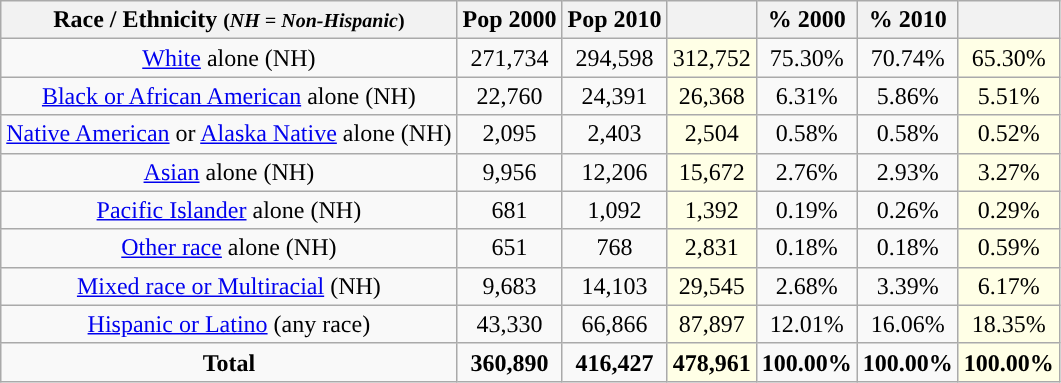<table class="wikitable" style="text-align:center;">
<tr>
<th>Race / Ethnicity <small>(<em>NH = Non-Hispanic</em>)</small></th>
<th>Pop 2000</th>
<th>Pop 2010</th>
<th></th>
<th>% 2000</th>
<th>% 2010</th>
<th></th>
</tr>
<tr>
<td><a href='#'>White</a> alone (NH)</td>
<td>271,734</td>
<td>294,598</td>
<td style='background: #ffffe6;'>312,752</td>
<td>75.30%</td>
<td>70.74%</td>
<td style='background: #ffffe6;'>65.30%</td>
</tr>
<tr>
<td><a href='#'>Black or African American</a> alone (NH)</td>
<td>22,760</td>
<td>24,391</td>
<td style='background: #ffffe6;'>26,368</td>
<td>6.31%</td>
<td>5.86%</td>
<td style='background: #ffffe6;'>5.51%</td>
</tr>
<tr>
<td><a href='#'>Native American</a> or <a href='#'>Alaska Native</a> alone (NH)</td>
<td>2,095</td>
<td>2,403</td>
<td style='background: #ffffe6;'>2,504</td>
<td>0.58%</td>
<td>0.58%</td>
<td style='background: #ffffe6;'>0.52%</td>
</tr>
<tr>
<td><a href='#'>Asian</a> alone (NH)</td>
<td>9,956</td>
<td>12,206</td>
<td style='background: #ffffe6;'>15,672</td>
<td>2.76%</td>
<td>2.93%</td>
<td style='background: #ffffe6;'>3.27%</td>
</tr>
<tr>
<td><a href='#'>Pacific Islander</a> alone (NH)</td>
<td>681</td>
<td>1,092</td>
<td style='background: #ffffe6;'>1,392</td>
<td>0.19%</td>
<td>0.26%</td>
<td style='background: #ffffe6;'>0.29%</td>
</tr>
<tr>
<td><a href='#'>Other race</a> alone (NH)</td>
<td>651</td>
<td>768</td>
<td style='background: #ffffe6;'>2,831</td>
<td>0.18%</td>
<td>0.18%</td>
<td style='background: #ffffe6;'>0.59%</td>
</tr>
<tr>
<td><a href='#'>Mixed race or Multiracial</a> (NH)</td>
<td>9,683</td>
<td>14,103</td>
<td style='background: #ffffe6;'>29,545</td>
<td>2.68%</td>
<td>3.39%</td>
<td style='background: #ffffe6;'>6.17%</td>
</tr>
<tr>
<td><a href='#'>Hispanic or Latino</a> (any race)</td>
<td>43,330</td>
<td>66,866</td>
<td style='background: #ffffe6;'>87,897</td>
<td>12.01%</td>
<td>16.06%</td>
<td style='background: #ffffe6;'>18.35%</td>
</tr>
<tr>
<td><strong>Total</strong></td>
<td><strong>360,890</strong></td>
<td><strong>416,427</strong></td>
<td style='background: #ffffe6;'><strong>478,961</strong></td>
<td><strong>100.00%</strong></td>
<td><strong>100.00%</strong></td>
<td style='background: #ffffe6;'><strong>100.00%</strong></td>
</tr>
</table>
